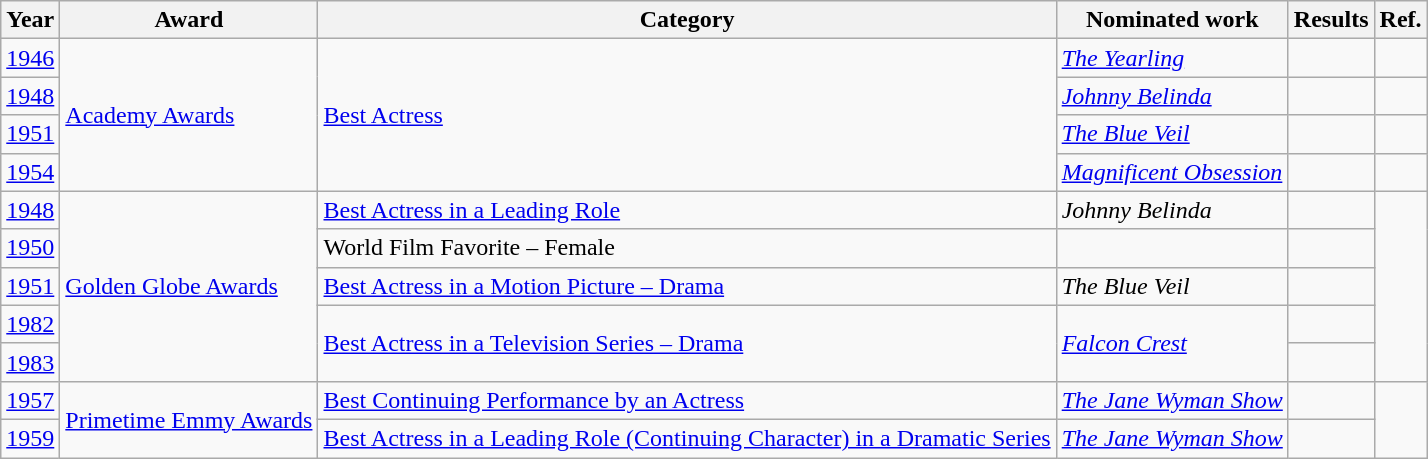<table class="wikitable">
<tr>
<th>Year</th>
<th>Award</th>
<th>Category</th>
<th>Nominated work</th>
<th>Results</th>
<th>Ref.</th>
</tr>
<tr>
<td><a href='#'>1946</a></td>
<td rowspan="4"><a href='#'>Academy Awards</a></td>
<td rowspan="4"><a href='#'>Best Actress</a></td>
<td><em><a href='#'>The Yearling</a></em></td>
<td></td>
<td align="center"></td>
</tr>
<tr>
<td><a href='#'>1948</a></td>
<td><em><a href='#'>Johnny Belinda</a></em></td>
<td></td>
<td align="center"></td>
</tr>
<tr>
<td><a href='#'>1951</a></td>
<td><em><a href='#'>The Blue Veil</a></em></td>
<td></td>
<td align="center"></td>
</tr>
<tr>
<td><a href='#'>1954</a></td>
<td><em><a href='#'>Magnificent Obsession</a></em></td>
<td></td>
<td align="center"></td>
</tr>
<tr>
<td><a href='#'>1948</a></td>
<td rowspan="5"><a href='#'>Golden Globe Awards</a></td>
<td><a href='#'>Best Actress in a Leading Role</a></td>
<td><em>Johnny Belinda</em></td>
<td></td>
<td align="center" rowspan="5"></td>
</tr>
<tr>
<td><a href='#'>1950</a></td>
<td>World Film Favorite – Female</td>
<td></td>
<td></td>
</tr>
<tr>
<td><a href='#'>1951</a></td>
<td><a href='#'>Best Actress in a Motion Picture – Drama</a></td>
<td><em>The Blue Veil</em></td>
<td></td>
</tr>
<tr>
<td><a href='#'>1982</a></td>
<td rowspan="2"><a href='#'>Best Actress in a Television Series – Drama</a></td>
<td rowspan="2"><em><a href='#'>Falcon Crest</a></em></td>
<td></td>
</tr>
<tr>
<td><a href='#'>1983</a></td>
<td></td>
</tr>
<tr>
<td><a href='#'>1957</a></td>
<td rowspan="2"><a href='#'>Primetime Emmy Awards</a></td>
<td><a href='#'>Best Continuing Performance by an Actress</a></td>
<td><em><a href='#'>The Jane Wyman Show</a></em></td>
<td></td>
<td align="center" rowspan="2"></td>
</tr>
<tr>
<td><a href='#'>1959</a></td>
<td><a href='#'>Best Actress in a Leading Role (Continuing Character) in a Dramatic Series</a></td>
<td><em><a href='#'>The Jane Wyman Show</a></em></td>
<td></td>
</tr>
</table>
